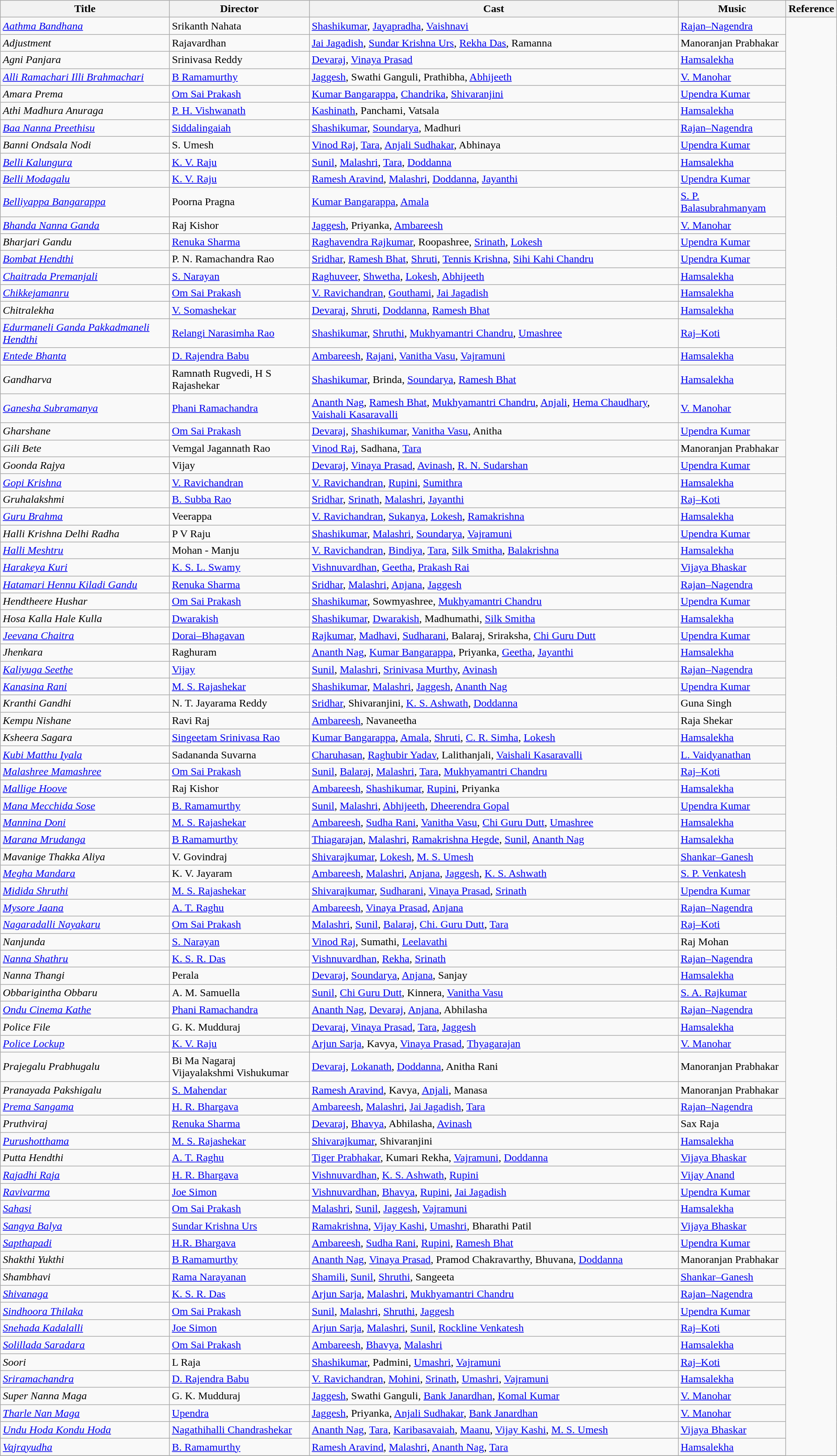<table class="wikitable sortable">
<tr>
<th>Title</th>
<th>Director</th>
<th>Cast</th>
<th>Music</th>
<th>Reference</th>
</tr>
<tr>
<td><em><a href='#'>Aathma Bandhana</a></em></td>
<td>Srikanth Nahata</td>
<td><a href='#'>Shashikumar</a>, <a href='#'>Jayapradha</a>, <a href='#'>Vaishnavi</a></td>
<td><a href='#'>Rajan–Nagendra</a></td>
</tr>
<tr>
<td><em>Adjustment</em></td>
<td>Rajavardhan</td>
<td><a href='#'>Jai Jagadish</a>, <a href='#'>Sundar Krishna Urs</a>, <a href='#'>Rekha Das</a>, Ramanna</td>
<td>Manoranjan Prabhakar</td>
</tr>
<tr>
<td><em>Agni Panjara</em></td>
<td>Srinivasa Reddy</td>
<td><a href='#'>Devaraj</a>, <a href='#'>Vinaya Prasad</a></td>
<td><a href='#'>Hamsalekha</a></td>
</tr>
<tr>
<td><em><a href='#'>Alli Ramachari Illi Brahmachari</a></em></td>
<td><a href='#'>B Ramamurthy</a></td>
<td><a href='#'>Jaggesh</a>, Swathi Ganguli, Prathibha, <a href='#'>Abhijeeth</a></td>
<td><a href='#'>V. Manohar</a></td>
</tr>
<tr>
<td><em>Amara Prema</em></td>
<td><a href='#'>Om Sai Prakash</a></td>
<td><a href='#'>Kumar Bangarappa</a>, <a href='#'>Chandrika</a>, <a href='#'>Shivaranjini</a></td>
<td><a href='#'>Upendra Kumar</a></td>
</tr>
<tr>
<td><em>Athi Madhura Anuraga</em></td>
<td><a href='#'>P. H. Vishwanath</a></td>
<td><a href='#'>Kashinath</a>, Panchami, Vatsala</td>
<td><a href='#'>Hamsalekha</a></td>
</tr>
<tr>
<td><em><a href='#'>Baa Nanna Preethisu</a></em></td>
<td><a href='#'>Siddalingaiah</a></td>
<td><a href='#'>Shashikumar</a>, <a href='#'>Soundarya</a>, Madhuri</td>
<td><a href='#'>Rajan–Nagendra</a></td>
</tr>
<tr>
<td><em>Banni Ondsala Nodi</em></td>
<td>S. Umesh</td>
<td><a href='#'>Vinod Raj</a>, <a href='#'>Tara</a>, <a href='#'>Anjali Sudhakar</a>, Abhinaya</td>
<td><a href='#'>Upendra Kumar</a></td>
</tr>
<tr>
<td><em><a href='#'>Belli Kalungura</a></em></td>
<td><a href='#'>K. V. Raju</a></td>
<td><a href='#'>Sunil</a>, <a href='#'>Malashri</a>, <a href='#'>Tara</a>, <a href='#'>Doddanna</a></td>
<td><a href='#'>Hamsalekha</a></td>
</tr>
<tr>
<td><em><a href='#'>Belli Modagalu</a></em></td>
<td><a href='#'>K. V. Raju</a></td>
<td><a href='#'>Ramesh Aravind</a>, <a href='#'>Malashri</a>, <a href='#'>Doddanna</a>, <a href='#'>Jayanthi</a></td>
<td><a href='#'>Upendra Kumar</a></td>
</tr>
<tr>
<td><em><a href='#'>Belliyappa Bangarappa</a></em></td>
<td>Poorna Pragna</td>
<td><a href='#'>Kumar Bangarappa</a>, <a href='#'>Amala</a></td>
<td><a href='#'>S. P. Balasubrahmanyam</a></td>
</tr>
<tr>
<td><em><a href='#'>Bhanda Nanna Ganda</a></em></td>
<td>Raj Kishor</td>
<td><a href='#'>Jaggesh</a>, Priyanka, <a href='#'>Ambareesh</a></td>
<td><a href='#'>V. Manohar</a></td>
</tr>
<tr>
<td><em>Bharjari Gandu</em></td>
<td><a href='#'>Renuka Sharma</a></td>
<td><a href='#'>Raghavendra Rajkumar</a>, Roopashree, <a href='#'>Srinath</a>, <a href='#'>Lokesh</a></td>
<td><a href='#'>Upendra Kumar</a></td>
</tr>
<tr>
<td><em><a href='#'>Bombat Hendthi</a></em></td>
<td>P. N. Ramachandra Rao</td>
<td><a href='#'>Sridhar</a>, <a href='#'>Ramesh Bhat</a>, <a href='#'>Shruti</a>, <a href='#'>Tennis Krishna</a>, <a href='#'>Sihi Kahi Chandru</a></td>
<td><a href='#'>Upendra Kumar</a></td>
</tr>
<tr>
<td><em><a href='#'>Chaitrada Premanjali</a></em></td>
<td><a href='#'>S. Narayan</a></td>
<td><a href='#'>Raghuveer</a>, <a href='#'>Shwetha</a>, <a href='#'>Lokesh</a>, <a href='#'>Abhijeeth</a></td>
<td><a href='#'>Hamsalekha</a></td>
</tr>
<tr>
<td><em><a href='#'>Chikkejamanru</a></em></td>
<td><a href='#'>Om Sai Prakash</a></td>
<td><a href='#'>V. Ravichandran</a>, <a href='#'>Gouthami</a>, <a href='#'>Jai Jagadish</a></td>
<td><a href='#'>Hamsalekha</a></td>
</tr>
<tr>
<td><em>Chitralekha</em></td>
<td><a href='#'>V. Somashekar</a></td>
<td><a href='#'>Devaraj</a>, <a href='#'>Shruti</a>, <a href='#'>Doddanna</a>, <a href='#'>Ramesh Bhat</a></td>
<td><a href='#'>Hamsalekha</a></td>
</tr>
<tr>
<td><em><a href='#'>Edurmaneli Ganda Pakkadmaneli Hendthi</a></em></td>
<td><a href='#'>Relangi Narasimha Rao</a></td>
<td><a href='#'>Shashikumar</a>, <a href='#'>Shruthi</a>, <a href='#'>Mukhyamantri Chandru</a>, <a href='#'>Umashree</a></td>
<td><a href='#'>Raj–Koti</a></td>
</tr>
<tr>
<td><em><a href='#'>Entede Bhanta</a></em></td>
<td><a href='#'>D. Rajendra Babu</a></td>
<td><a href='#'>Ambareesh</a>, <a href='#'>Rajani</a>, <a href='#'>Vanitha Vasu</a>, <a href='#'>Vajramuni</a></td>
<td><a href='#'>Hamsalekha</a></td>
</tr>
<tr>
<td><em>Gandharva</em></td>
<td>Ramnath Rugvedi, H S Rajashekar</td>
<td><a href='#'>Shashikumar</a>, Brinda, <a href='#'>Soundarya</a>, <a href='#'>Ramesh Bhat</a></td>
<td><a href='#'>Hamsalekha</a></td>
</tr>
<tr>
<td><em><a href='#'>Ganesha Subramanya</a></em></td>
<td><a href='#'>Phani Ramachandra</a></td>
<td><a href='#'>Ananth Nag</a>, <a href='#'>Ramesh Bhat</a>, <a href='#'>Mukhyamantri Chandru</a>, <a href='#'>Anjali</a>, <a href='#'>Hema Chaudhary</a>, <a href='#'>Vaishali Kasaravalli</a></td>
<td><a href='#'>V. Manohar</a></td>
</tr>
<tr>
<td><em>Gharshane</em></td>
<td><a href='#'>Om Sai Prakash</a></td>
<td><a href='#'>Devaraj</a>, <a href='#'>Shashikumar</a>, <a href='#'>Vanitha Vasu</a>, Anitha</td>
<td><a href='#'>Upendra Kumar</a></td>
</tr>
<tr>
<td><em>Gili Bete</em></td>
<td>Vemgal Jagannath Rao</td>
<td><a href='#'>Vinod Raj</a>, Sadhana, <a href='#'>Tara</a></td>
<td>Manoranjan Prabhakar</td>
</tr>
<tr>
<td><em>Goonda Rajya</em></td>
<td>Vijay</td>
<td><a href='#'>Devaraj</a>, <a href='#'>Vinaya Prasad</a>, <a href='#'>Avinash</a>, <a href='#'>R. N. Sudarshan</a></td>
<td><a href='#'>Upendra Kumar</a></td>
</tr>
<tr>
<td><em><a href='#'>Gopi Krishna</a></em></td>
<td><a href='#'>V. Ravichandran</a></td>
<td><a href='#'>V. Ravichandran</a>, <a href='#'>Rupini</a>, <a href='#'>Sumithra</a></td>
<td><a href='#'>Hamsalekha</a></td>
</tr>
<tr>
<td><em>Gruhalakshmi</em></td>
<td><a href='#'>B. Subba Rao</a></td>
<td><a href='#'>Sridhar</a>, <a href='#'>Srinath</a>, <a href='#'>Malashri</a>, <a href='#'>Jayanthi</a></td>
<td><a href='#'>Raj–Koti</a></td>
</tr>
<tr>
<td><em><a href='#'>Guru Brahma</a></em></td>
<td>Veerappa</td>
<td><a href='#'>V. Ravichandran</a>, <a href='#'>Sukanya</a>, <a href='#'>Lokesh</a>, <a href='#'>Ramakrishna</a></td>
<td><a href='#'>Hamsalekha</a></td>
</tr>
<tr>
<td><em>Halli Krishna Delhi Radha</em></td>
<td>P V Raju</td>
<td><a href='#'>Shashikumar</a>, <a href='#'>Malashri</a>, <a href='#'>Soundarya</a>, <a href='#'>Vajramuni</a></td>
<td><a href='#'>Upendra Kumar</a></td>
</tr>
<tr>
<td><em><a href='#'>Halli Meshtru</a></em></td>
<td>Mohan - Manju</td>
<td><a href='#'>V. Ravichandran</a>, <a href='#'>Bindiya</a>, <a href='#'>Tara</a>, <a href='#'>Silk Smitha</a>, <a href='#'>Balakrishna</a></td>
<td><a href='#'>Hamsalekha</a></td>
</tr>
<tr>
<td><em><a href='#'>Harakeya Kuri</a></em></td>
<td><a href='#'>K. S. L. Swamy</a></td>
<td><a href='#'>Vishnuvardhan</a>, <a href='#'>Geetha</a>, <a href='#'>Prakash Rai</a></td>
<td><a href='#'>Vijaya Bhaskar</a></td>
</tr>
<tr>
<td><em><a href='#'>Hatamari Hennu Kiladi Gandu</a></em></td>
<td><a href='#'>Renuka Sharma</a></td>
<td><a href='#'>Sridhar</a>, <a href='#'>Malashri</a>, <a href='#'>Anjana</a>, <a href='#'>Jaggesh</a></td>
<td><a href='#'>Rajan–Nagendra</a></td>
</tr>
<tr>
<td><em>Hendtheere Hushar</em></td>
<td><a href='#'>Om Sai Prakash</a></td>
<td><a href='#'>Shashikumar</a>, Sowmyashree, <a href='#'>Mukhyamantri Chandru</a></td>
<td><a href='#'>Upendra Kumar</a></td>
</tr>
<tr>
<td><em>Hosa Kalla Hale Kulla</em></td>
<td><a href='#'>Dwarakish</a></td>
<td><a href='#'>Shashikumar</a>, <a href='#'>Dwarakish</a>, Madhumathi, <a href='#'>Silk Smitha</a></td>
<td><a href='#'>Hamsalekha</a></td>
</tr>
<tr>
<td><em><a href='#'>Jeevana Chaitra</a></em></td>
<td><a href='#'>Dorai–Bhagavan</a></td>
<td><a href='#'>Rajkumar</a>, <a href='#'>Madhavi</a>, <a href='#'>Sudharani</a>, Balaraj, Sriraksha, <a href='#'>Chi Guru Dutt</a></td>
<td><a href='#'>Upendra Kumar</a></td>
</tr>
<tr>
<td><em>Jhenkara</em></td>
<td>Raghuram</td>
<td><a href='#'>Ananth Nag</a>, <a href='#'>Kumar Bangarappa</a>, Priyanka, <a href='#'>Geetha</a>, <a href='#'>Jayanthi</a></td>
<td><a href='#'>Hamsalekha</a></td>
</tr>
<tr>
<td><em><a href='#'>Kaliyuga Seethe</a></em></td>
<td><a href='#'>Vijay</a></td>
<td><a href='#'>Sunil</a>, <a href='#'>Malashri</a>, <a href='#'>Srinivasa Murthy</a>, <a href='#'>Avinash</a></td>
<td><a href='#'>Rajan–Nagendra</a></td>
</tr>
<tr>
<td><em><a href='#'>Kanasina Rani</a></em></td>
<td><a href='#'>M. S. Rajashekar</a></td>
<td><a href='#'>Shashikumar</a>, <a href='#'>Malashri</a>, <a href='#'>Jaggesh</a>, <a href='#'>Ananth Nag</a></td>
<td><a href='#'>Upendra Kumar</a></td>
</tr>
<tr>
<td><em>Kranthi Gandhi</em></td>
<td>N. T. Jayarama Reddy</td>
<td><a href='#'>Sridhar</a>, Shivaranjini, <a href='#'>K. S. Ashwath</a>, <a href='#'>Doddanna</a></td>
<td>Guna Singh</td>
</tr>
<tr>
<td><em>Kempu Nishane</em></td>
<td>Ravi Raj</td>
<td><a href='#'>Ambareesh</a>, Navaneetha</td>
<td>Raja Shekar</td>
</tr>
<tr>
<td><em>Ksheera Sagara</em></td>
<td><a href='#'>Singeetam Srinivasa Rao</a></td>
<td><a href='#'>Kumar Bangarappa</a>, <a href='#'>Amala</a>, <a href='#'>Shruti</a>, <a href='#'>C. R. Simha</a>, <a href='#'>Lokesh</a></td>
<td><a href='#'>Hamsalekha</a></td>
</tr>
<tr>
<td><em><a href='#'>Kubi Matthu Iyala</a></em></td>
<td>Sadananda Suvarna</td>
<td><a href='#'>Charuhasan</a>, <a href='#'>Raghubir Yadav</a>, Lalithanjali, <a href='#'>Vaishali Kasaravalli</a></td>
<td><a href='#'>L. Vaidyanathan</a></td>
</tr>
<tr>
<td><em><a href='#'>Malashree Mamashree</a></em></td>
<td><a href='#'>Om Sai Prakash</a></td>
<td><a href='#'>Sunil</a>, <a href='#'>Balaraj</a>, <a href='#'>Malashri</a>, <a href='#'>Tara</a>, <a href='#'>Mukhyamantri Chandru</a></td>
<td><a href='#'>Raj–Koti</a></td>
</tr>
<tr>
<td><em><a href='#'>Mallige Hoove</a></em></td>
<td>Raj Kishor</td>
<td><a href='#'>Ambareesh</a>, <a href='#'>Shashikumar</a>, <a href='#'>Rupini</a>, Priyanka</td>
<td><a href='#'>Hamsalekha</a></td>
</tr>
<tr>
<td><em><a href='#'>Mana Mecchida Sose</a></em></td>
<td><a href='#'>B. Ramamurthy</a></td>
<td><a href='#'>Sunil</a>, <a href='#'>Malashri</a>, <a href='#'>Abhijeeth</a>, <a href='#'>Dheerendra Gopal</a></td>
<td><a href='#'>Upendra Kumar</a></td>
</tr>
<tr>
<td><em><a href='#'>Mannina Doni</a></em></td>
<td><a href='#'>M. S. Rajashekar</a></td>
<td><a href='#'>Ambareesh</a>, <a href='#'>Sudha Rani</a>, <a href='#'>Vanitha Vasu</a>, <a href='#'>Chi Guru Dutt</a>, <a href='#'>Umashree</a></td>
<td><a href='#'>Hamsalekha</a></td>
</tr>
<tr>
<td><em><a href='#'>Marana Mrudanga</a></em></td>
<td><a href='#'>B Ramamurthy</a></td>
<td><a href='#'>Thiagarajan</a>, <a href='#'>Malashri</a>, <a href='#'>Ramakrishna Hegde</a>, <a href='#'>Sunil</a>, <a href='#'>Ananth Nag</a></td>
<td><a href='#'>Hamsalekha</a></td>
</tr>
<tr>
<td><em>Mavanige Thakka Aliya</em></td>
<td>V. Govindraj</td>
<td><a href='#'>Shivarajkumar</a>, <a href='#'>Lokesh</a>, <a href='#'>M. S. Umesh</a></td>
<td><a href='#'>Shankar–Ganesh</a></td>
</tr>
<tr>
<td><em><a href='#'>Megha Mandara</a></em></td>
<td>K. V. Jayaram</td>
<td><a href='#'>Ambareesh</a>, <a href='#'>Malashri</a>, <a href='#'>Anjana</a>, <a href='#'>Jaggesh</a>, <a href='#'>K. S. Ashwath</a></td>
<td><a href='#'>S. P. Venkatesh</a></td>
</tr>
<tr>
<td><em><a href='#'>Midida Shruthi</a></em></td>
<td><a href='#'>M. S. Rajashekar</a></td>
<td><a href='#'>Shivarajkumar</a>, <a href='#'>Sudharani</a>, <a href='#'>Vinaya Prasad</a>, <a href='#'>Srinath</a></td>
<td><a href='#'>Upendra Kumar</a></td>
</tr>
<tr>
<td><em><a href='#'>Mysore Jaana</a></em></td>
<td><a href='#'>A. T. Raghu</a></td>
<td><a href='#'>Ambareesh</a>, <a href='#'>Vinaya Prasad</a>, <a href='#'>Anjana</a></td>
<td><a href='#'>Rajan–Nagendra</a></td>
</tr>
<tr>
<td><em><a href='#'>Nagaradalli Nayakaru</a></em></td>
<td><a href='#'>Om Sai Prakash</a></td>
<td><a href='#'>Malashri</a>, <a href='#'>Sunil</a>,  <a href='#'>Balaraj</a>, <a href='#'>Chi. Guru Dutt</a>, <a href='#'>Tara</a></td>
<td><a href='#'>Raj–Koti</a></td>
</tr>
<tr>
<td><em>Nanjunda</em></td>
<td><a href='#'>S. Narayan</a></td>
<td><a href='#'>Vinod Raj</a>, Sumathi, <a href='#'>Leelavathi</a></td>
<td>Raj Mohan</td>
</tr>
<tr>
<td><em><a href='#'>Nanna Shathru</a></em></td>
<td><a href='#'>K. S. R. Das</a></td>
<td><a href='#'>Vishnuvardhan</a>, <a href='#'>Rekha</a>, <a href='#'>Srinath</a></td>
<td><a href='#'>Rajan–Nagendra</a></td>
</tr>
<tr>
<td><em>Nanna Thangi</em></td>
<td>Perala</td>
<td><a href='#'>Devaraj</a>, <a href='#'>Soundarya</a>, <a href='#'>Anjana</a>, Sanjay</td>
<td><a href='#'>Hamsalekha</a></td>
</tr>
<tr>
<td><em>Obbarigintha Obbaru</em></td>
<td>A. M. Samuella</td>
<td><a href='#'>Sunil</a>, <a href='#'>Chi Guru Dutt</a>, Kinnera, <a href='#'>Vanitha Vasu</a></td>
<td><a href='#'>S. A. Rajkumar</a></td>
</tr>
<tr>
<td><em><a href='#'>Ondu Cinema Kathe</a></em></td>
<td><a href='#'>Phani Ramachandra</a></td>
<td><a href='#'>Ananth Nag</a>, <a href='#'>Devaraj</a>, <a href='#'>Anjana</a>, Abhilasha</td>
<td><a href='#'>Rajan–Nagendra</a></td>
</tr>
<tr>
<td><em>Police File</em></td>
<td>G. K. Mudduraj</td>
<td><a href='#'>Devaraj</a>, <a href='#'>Vinaya Prasad</a>, <a href='#'>Tara</a>, <a href='#'>Jaggesh</a></td>
<td><a href='#'>Hamsalekha</a></td>
</tr>
<tr>
<td><em><a href='#'>Police Lockup</a></em></td>
<td><a href='#'>K. V. Raju</a></td>
<td><a href='#'>Arjun Sarja</a>, Kavya, <a href='#'>Vinaya Prasad</a>, <a href='#'>Thyagarajan</a></td>
<td><a href='#'>V. Manohar</a></td>
</tr>
<tr>
<td><em>Prajegalu Prabhugalu</em></td>
<td>Bi Ma Nagaraj <br> Vijayalakshmi Vishukumar</td>
<td><a href='#'>Devaraj</a>, <a href='#'>Lokanath</a>, <a href='#'>Doddanna</a>, Anitha Rani</td>
<td>Manoranjan Prabhakar</td>
</tr>
<tr>
<td><em>Pranayada Pakshigalu</em></td>
<td><a href='#'>S. Mahendar</a></td>
<td><a href='#'>Ramesh Aravind</a>, Kavya, <a href='#'>Anjali</a>, Manasa</td>
<td>Manoranjan Prabhakar</td>
</tr>
<tr>
<td><em><a href='#'>Prema Sangama</a></em></td>
<td><a href='#'>H. R. Bhargava</a></td>
<td><a href='#'>Ambareesh</a>, <a href='#'>Malashri</a>, <a href='#'>Jai Jagadish</a>, <a href='#'>Tara</a></td>
<td><a href='#'>Rajan–Nagendra</a></td>
</tr>
<tr>
<td><em>Pruthviraj</em></td>
<td><a href='#'>Renuka Sharma</a></td>
<td><a href='#'>Devaraj</a>, <a href='#'>Bhavya</a>, Abhilasha, <a href='#'>Avinash</a></td>
<td>Sax Raja</td>
</tr>
<tr>
<td><em><a href='#'>Purushotthama</a></em></td>
<td><a href='#'>M. S. Rajashekar</a></td>
<td><a href='#'>Shivarajkumar</a>, Shivaranjini</td>
<td><a href='#'>Hamsalekha</a></td>
</tr>
<tr>
<td><em>Putta Hendthi</em></td>
<td><a href='#'>A. T. Raghu</a></td>
<td><a href='#'>Tiger Prabhakar</a>, Kumari Rekha, <a href='#'>Vajramuni</a>, <a href='#'>Doddanna</a></td>
<td><a href='#'>Vijaya Bhaskar</a></td>
</tr>
<tr>
<td><em><a href='#'>Rajadhi Raja</a></em></td>
<td><a href='#'>H. R. Bhargava</a></td>
<td><a href='#'>Vishnuvardhan</a>, <a href='#'>K. S. Ashwath</a>, <a href='#'>Rupini</a></td>
<td><a href='#'>Vijay Anand</a></td>
</tr>
<tr>
<td><em><a href='#'>Ravivarma</a></em></td>
<td><a href='#'>Joe Simon</a></td>
<td><a href='#'>Vishnuvardhan</a>, <a href='#'>Bhavya</a>, <a href='#'>Rupini</a>, <a href='#'>Jai Jagadish</a></td>
<td><a href='#'>Upendra Kumar</a></td>
</tr>
<tr>
<td><em><a href='#'>Sahasi</a></em></td>
<td><a href='#'>Om Sai Prakash</a></td>
<td><a href='#'>Malashri</a>, <a href='#'>Sunil</a>, <a href='#'>Jaggesh</a>, <a href='#'>Vajramuni</a></td>
<td><a href='#'>Hamsalekha</a></td>
</tr>
<tr>
<td><em><a href='#'>Sangya Balya</a></em></td>
<td><a href='#'>Sundar Krishna Urs</a></td>
<td><a href='#'>Ramakrishna</a>, <a href='#'>Vijay Kashi</a>, <a href='#'>Umashri</a>, Bharathi Patil</td>
<td><a href='#'>Vijaya Bhaskar</a></td>
</tr>
<tr>
<td><em><a href='#'>Sapthapadi</a></em></td>
<td><a href='#'>H.R. Bhargava</a></td>
<td><a href='#'>Ambareesh</a>, <a href='#'>Sudha Rani</a>, <a href='#'>Rupini</a>, <a href='#'>Ramesh Bhat</a></td>
<td><a href='#'>Upendra Kumar</a></td>
</tr>
<tr>
<td><em>Shakthi Yukthi</em></td>
<td><a href='#'>B Ramamurthy</a></td>
<td><a href='#'>Ananth Nag</a>, <a href='#'>Vinaya Prasad</a>, Pramod Chakravarthy, Bhuvana, <a href='#'>Doddanna</a></td>
<td>Manoranjan Prabhakar</td>
</tr>
<tr>
<td><em>Shambhavi</em></td>
<td><a href='#'>Rama Narayanan</a></td>
<td><a href='#'>Shamili</a>, <a href='#'>Sunil</a>, <a href='#'>Shruthi</a>, Sangeeta</td>
<td><a href='#'>Shankar–Ganesh</a></td>
</tr>
<tr>
<td><em><a href='#'>Shivanaga</a></em></td>
<td><a href='#'>K. S. R. Das</a></td>
<td><a href='#'>Arjun Sarja</a>, <a href='#'>Malashri</a>, <a href='#'>Mukhyamantri Chandru</a></td>
<td><a href='#'>Rajan–Nagendra</a></td>
</tr>
<tr>
<td><em><a href='#'>Sindhoora Thilaka</a></em></td>
<td><a href='#'>Om Sai Prakash</a></td>
<td><a href='#'>Sunil</a>, <a href='#'>Malashri</a>, <a href='#'>Shruthi</a>, <a href='#'>Jaggesh</a></td>
<td><a href='#'>Upendra Kumar</a></td>
</tr>
<tr>
<td><em><a href='#'>Snehada Kadalalli</a></em></td>
<td><a href='#'>Joe Simon</a></td>
<td><a href='#'>Arjun Sarja</a>, <a href='#'>Malashri</a>, <a href='#'>Sunil</a>, <a href='#'>Rockline Venkatesh</a></td>
<td><a href='#'>Raj–Koti</a></td>
</tr>
<tr>
<td><em><a href='#'>Solillada Saradara</a></em></td>
<td><a href='#'>Om Sai Prakash</a></td>
<td><a href='#'>Ambareesh</a>, <a href='#'>Bhavya</a>, <a href='#'>Malashri</a></td>
<td><a href='#'>Hamsalekha</a></td>
</tr>
<tr>
<td><em>Soori</em></td>
<td>L Raja</td>
<td><a href='#'>Shashikumar</a>, Padmini, <a href='#'>Umashri</a>, <a href='#'>Vajramuni</a></td>
<td><a href='#'>Raj–Koti</a></td>
</tr>
<tr>
<td><em><a href='#'>Sriramachandra</a></em></td>
<td><a href='#'>D. Rajendra Babu</a></td>
<td><a href='#'>V. Ravichandran</a>, <a href='#'>Mohini</a>, <a href='#'>Srinath</a>, <a href='#'>Umashri</a>, <a href='#'>Vajramuni</a></td>
<td><a href='#'>Hamsalekha</a></td>
</tr>
<tr>
<td><em>Super Nanna Maga</em></td>
<td>G. K. Mudduraj</td>
<td><a href='#'>Jaggesh</a>, Swathi Ganguli, <a href='#'>Bank Janardhan</a>, <a href='#'>Komal Kumar</a></td>
<td><a href='#'>V. Manohar</a></td>
</tr>
<tr>
<td><em><a href='#'>Tharle Nan Maga</a></em></td>
<td><a href='#'>Upendra</a></td>
<td><a href='#'>Jaggesh</a>, Priyanka, <a href='#'>Anjali Sudhakar</a>, <a href='#'>Bank Janardhan</a></td>
<td><a href='#'>V. Manohar</a></td>
</tr>
<tr>
<td><em><a href='#'>Undu Hoda Kondu Hoda</a></em></td>
<td><a href='#'>Nagathihalli Chandrashekar</a></td>
<td><a href='#'>Ananth Nag</a>, <a href='#'>Tara</a>, <a href='#'>Karibasavaiah</a>, <a href='#'>Maanu</a>, <a href='#'>Vijay Kashi</a>, <a href='#'>M. S. Umesh</a></td>
<td><a href='#'>Vijaya Bhaskar</a></td>
</tr>
<tr>
<td><em><a href='#'>Vajrayudha</a></em></td>
<td><a href='#'>B. Ramamurthy</a></td>
<td><a href='#'>Ramesh Aravind</a>, <a href='#'>Malashri</a>, <a href='#'>Ananth Nag</a>, <a href='#'>Tara</a></td>
<td><a href='#'>Hamsalekha</a></td>
</tr>
<tr>
</tr>
</table>
